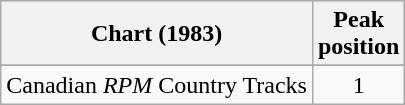<table class="wikitable sortable">
<tr>
<th align="left">Chart (1983)</th>
<th align="center">Peak<br>position</th>
</tr>
<tr>
</tr>
<tr>
<td align="left">Canadian <em>RPM</em> Country Tracks</td>
<td align="center">1</td>
</tr>
</table>
